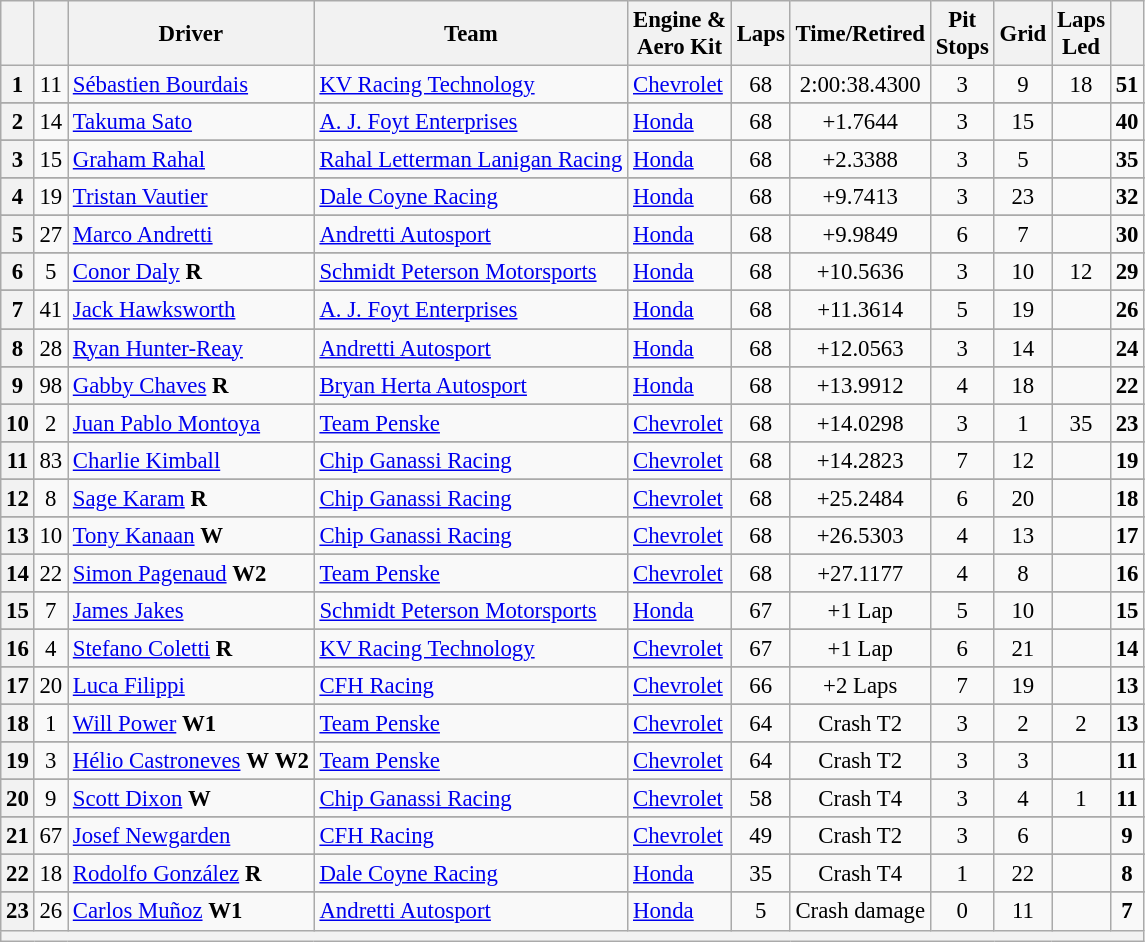<table class="wikitable" style="font-size:95%">
<tr>
<th></th>
<th></th>
<th>Driver</th>
<th>Team</th>
<th>Engine &<br>Aero Kit</th>
<th>Laps</th>
<th>Time/Retired</th>
<th>Pit<br>Stops</th>
<th>Grid</th>
<th>Laps<br>Led</th>
<th></th>
</tr>
<tr>
<th>1</th>
<td align=center>11</td>
<td> <a href='#'>Sébastien Bourdais</a></td>
<td><a href='#'>KV Racing Technology</a></td>
<td><a href='#'>Chevrolet</a></td>
<td align=center>68</td>
<td align=center>2:00:38.4300</td>
<td align=center>3</td>
<td align=center>9</td>
<td align=center>18</td>
<td align=center><strong>51</strong></td>
</tr>
<tr>
</tr>
<tr>
<th>2</th>
<td align=center>14</td>
<td> <a href='#'>Takuma Sato</a></td>
<td><a href='#'>A. J. Foyt Enterprises</a></td>
<td><a href='#'>Honda</a></td>
<td align=center>68</td>
<td align=center>+1.7644</td>
<td align=center>3</td>
<td align=center>15</td>
<td align=center></td>
<td align=center><strong>40</strong></td>
</tr>
<tr>
</tr>
<tr>
<th>3</th>
<td align=center>15</td>
<td> <a href='#'>Graham Rahal</a></td>
<td><a href='#'>Rahal Letterman Lanigan Racing</a></td>
<td><a href='#'>Honda</a></td>
<td align=center>68</td>
<td align=center>+2.3388</td>
<td align=center>3</td>
<td align=center>5</td>
<td align=center></td>
<td align=center><strong>35</strong></td>
</tr>
<tr>
</tr>
<tr>
<th>4</th>
<td align=center>19</td>
<td> <a href='#'>Tristan Vautier</a></td>
<td><a href='#'>Dale Coyne Racing</a></td>
<td><a href='#'>Honda</a></td>
<td align=center>68</td>
<td align=center>+9.7413</td>
<td align=center>3</td>
<td align=center>23</td>
<td align=center></td>
<td align=center><strong>32</strong></td>
</tr>
<tr>
</tr>
<tr>
<th>5</th>
<td align=center>27</td>
<td> <a href='#'>Marco Andretti</a></td>
<td><a href='#'>Andretti Autosport</a></td>
<td><a href='#'>Honda</a></td>
<td align=center>68</td>
<td align=center>+9.9849</td>
<td align=center>6</td>
<td align=center>7</td>
<td align=center></td>
<td align=center><strong>30</strong></td>
</tr>
<tr>
</tr>
<tr>
<th>6</th>
<td align=center>5</td>
<td> <a href='#'>Conor Daly</a>  <strong><span>R</span></strong></td>
<td><a href='#'>Schmidt Peterson Motorsports</a></td>
<td><a href='#'>Honda</a></td>
<td align=center>68</td>
<td align=center>+10.5636</td>
<td align=center>3</td>
<td align=center>10</td>
<td align=center>12</td>
<td align=center><strong>29</strong></td>
</tr>
<tr>
</tr>
<tr>
<th>7</th>
<td align=center>41</td>
<td> <a href='#'>Jack Hawksworth</a></td>
<td><a href='#'>A. J. Foyt Enterprises</a></td>
<td><a href='#'>Honda</a></td>
<td align=center>68</td>
<td align=center>+11.3614</td>
<td align=center>5</td>
<td align=center>19</td>
<td align=center></td>
<td align=center><strong>26</strong></td>
</tr>
<tr>
</tr>
<tr>
<th>8</th>
<td align=center>28</td>
<td> <a href='#'>Ryan Hunter-Reay</a></td>
<td><a href='#'>Andretti Autosport</a></td>
<td><a href='#'>Honda</a></td>
<td align=center>68</td>
<td align=center>+12.0563</td>
<td align=center>3</td>
<td align=center>14</td>
<td align=center></td>
<td align=center><strong>24</strong></td>
</tr>
<tr>
</tr>
<tr>
<th>9</th>
<td align=center>98</td>
<td> <a href='#'>Gabby Chaves</a> <strong><span>R</span></strong></td>
<td><a href='#'>Bryan Herta Autosport</a></td>
<td><a href='#'>Honda</a></td>
<td align=center>68</td>
<td align=center>+13.9912</td>
<td align=center>4</td>
<td align=center>18</td>
<td align=center></td>
<td align=center><strong>22</strong></td>
</tr>
<tr>
</tr>
<tr>
<th>10</th>
<td align=center>2</td>
<td> <a href='#'>Juan Pablo Montoya</a></td>
<td><a href='#'>Team Penske</a></td>
<td><a href='#'>Chevrolet</a></td>
<td align=center>68</td>
<td align=center>+14.0298</td>
<td align=center>3</td>
<td align=center>1</td>
<td align=center>35</td>
<td align=center><strong>23</strong></td>
</tr>
<tr>
</tr>
<tr>
<th>11</th>
<td align=center>83</td>
<td> <a href='#'>Charlie Kimball</a></td>
<td><a href='#'>Chip Ganassi Racing</a></td>
<td><a href='#'>Chevrolet</a></td>
<td align=center>68</td>
<td align=center>+14.2823</td>
<td align=center>7</td>
<td align=center>12</td>
<td align=center></td>
<td align=center><strong>19</strong></td>
</tr>
<tr>
</tr>
<tr>
<th>12</th>
<td align=center>8</td>
<td> <a href='#'>Sage Karam</a> <strong><span>R</span></strong></td>
<td><a href='#'>Chip Ganassi Racing</a></td>
<td><a href='#'>Chevrolet</a></td>
<td align=center>68</td>
<td align=center>+25.2484</td>
<td align=center>6</td>
<td align=center>20</td>
<td align=center></td>
<td align=center><strong>18</strong></td>
</tr>
<tr>
</tr>
<tr>
<th>13</th>
<td align=center>10</td>
<td> <a href='#'>Tony Kanaan</a> <strong><span>W</span></strong></td>
<td><a href='#'>Chip Ganassi Racing</a></td>
<td><a href='#'>Chevrolet</a></td>
<td align=center>68</td>
<td align=center>+26.5303</td>
<td align=center>4</td>
<td align=center>13</td>
<td align=center></td>
<td align=center><strong>17</strong></td>
</tr>
<tr>
</tr>
<tr>
<th>14</th>
<td align=center>22</td>
<td> <a href='#'>Simon Pagenaud</a> <strong><span>W2</span></strong></td>
<td><a href='#'>Team Penske</a></td>
<td><a href='#'>Chevrolet</a></td>
<td align=center>68</td>
<td align=center>+27.1177</td>
<td align=center>4</td>
<td align=center>8</td>
<td align=center></td>
<td align=center><strong>16</strong></td>
</tr>
<tr>
</tr>
<tr>
<th>15</th>
<td align=center>7</td>
<td> <a href='#'>James Jakes</a></td>
<td><a href='#'>Schmidt Peterson Motorsports</a></td>
<td><a href='#'>Honda</a></td>
<td align=center>67</td>
<td align=center>+1 Lap</td>
<td align=center>5</td>
<td align=center>10</td>
<td align=center></td>
<td align=center><strong>15</strong></td>
</tr>
<tr>
</tr>
<tr>
<th>16</th>
<td align=center>4</td>
<td> <a href='#'>Stefano Coletti</a> <strong><span>R</span></strong></td>
<td><a href='#'>KV Racing Technology</a></td>
<td><a href='#'>Chevrolet</a></td>
<td align=center>67</td>
<td align=center>+1 Lap</td>
<td align=center>6</td>
<td align=center>21</td>
<td align=center></td>
<td align=center><strong>14</strong></td>
</tr>
<tr>
</tr>
<tr>
<th>17</th>
<td align=center>20</td>
<td> <a href='#'>Luca Filippi</a></td>
<td><a href='#'>CFH Racing</a></td>
<td><a href='#'>Chevrolet</a></td>
<td align=center>66</td>
<td align=center>+2 Laps</td>
<td align=center>7</td>
<td align=center>19</td>
<td align=center></td>
<td align=center><strong>13</strong></td>
</tr>
<tr>
</tr>
<tr>
<th>18</th>
<td align=center>1</td>
<td> <a href='#'>Will Power</a> <strong><span>W1</span></strong></td>
<td><a href='#'>Team Penske</a></td>
<td><a href='#'>Chevrolet</a></td>
<td align=center>64</td>
<td align=center>Crash T2</td>
<td align=center>3</td>
<td align=center>2</td>
<td align=center>2</td>
<td align=center><strong>13</strong></td>
</tr>
<tr>
</tr>
<tr>
<th>19</th>
<td align=center>3</td>
<td> <a href='#'>Hélio Castroneves</a> <strong><span>W</span></strong> <strong><span>W2</span></strong></td>
<td><a href='#'>Team Penske</a></td>
<td><a href='#'>Chevrolet</a></td>
<td align=center>64</td>
<td align=center>Crash T2</td>
<td align=center>3</td>
<td align=center>3</td>
<td align=center></td>
<td align=center><strong>11</strong></td>
</tr>
<tr>
</tr>
<tr>
<th>20</th>
<td align=center>9</td>
<td> <a href='#'>Scott Dixon</a> <strong><span>W</span></strong></td>
<td><a href='#'>Chip Ganassi Racing</a></td>
<td><a href='#'>Chevrolet</a></td>
<td align=center>58</td>
<td align=center>Crash T4</td>
<td align=center>3</td>
<td align=center>4</td>
<td align=center>1</td>
<td align=center><strong>11</strong></td>
</tr>
<tr>
</tr>
<tr>
<th>21</th>
<td align=center>67</td>
<td> <a href='#'>Josef Newgarden</a></td>
<td><a href='#'>CFH Racing</a></td>
<td><a href='#'>Chevrolet</a></td>
<td align=center>49</td>
<td align=center>Crash T2</td>
<td align=center>3</td>
<td align=center>6</td>
<td align=center></td>
<td align=center><strong>9</strong></td>
</tr>
<tr>
</tr>
<tr>
<th>22</th>
<td align=center>18</td>
<td> <a href='#'>Rodolfo González</a> <strong><span>R</span></strong></td>
<td><a href='#'>Dale Coyne Racing</a></td>
<td><a href='#'>Honda</a></td>
<td align=center>35</td>
<td align=center>Crash T4</td>
<td align=center>1</td>
<td align=center>22</td>
<td align=center></td>
<td align=center><strong>8</strong></td>
</tr>
<tr>
</tr>
<tr>
<th>23</th>
<td align=center>26</td>
<td> <a href='#'>Carlos Muñoz</a> <strong><span>W1</span></strong></td>
<td><a href='#'>Andretti Autosport</a></td>
<td><a href='#'>Honda</a></td>
<td align=center>5</td>
<td align=center>Crash damage</td>
<td align=center>0</td>
<td align=center>11</td>
<td align=center></td>
<td align=center><strong>7</strong></td>
</tr>
<tr>
<th colspan=11 align=center></th>
</tr>
</table>
